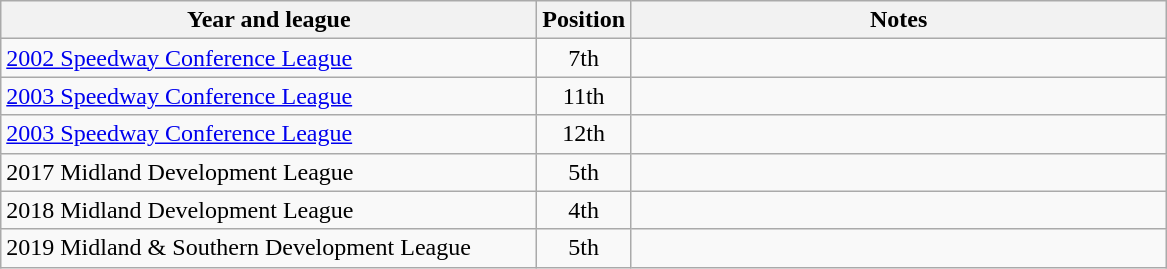<table class="wikitable">
<tr>
<th width=350>Year and league</th>
<th width=50>Position</th>
<th width=350>Notes</th>
</tr>
<tr align=center>
<td align="left"><a href='#'>2002 Speedway Conference League</a></td>
<td>7th</td>
<td></td>
</tr>
<tr align=center>
<td align="left"><a href='#'>2003 Speedway Conference League</a></td>
<td>11th</td>
<td></td>
</tr>
<tr align=center>
<td align="left"><a href='#'>2003 Speedway Conference League</a></td>
<td>12th</td>
<td></td>
</tr>
<tr align=center>
<td align="left">2017 Midland Development League</td>
<td>5th</td>
<td></td>
</tr>
<tr align=center>
<td align="left">2018 Midland Development League</td>
<td>4th</td>
<td></td>
</tr>
<tr align=center>
<td align="left">2019 Midland & Southern Development League</td>
<td>5th</td>
<td></td>
</tr>
</table>
